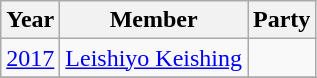<table class="wikitable sortable">
<tr>
<th>Year</th>
<th>Member</th>
<th colspan="2">Party</th>
</tr>
<tr>
<td><a href='#'>2017</a></td>
<td><a href='#'>Leishiyo Keishing</a></td>
<td></td>
</tr>
<tr>
</tr>
</table>
